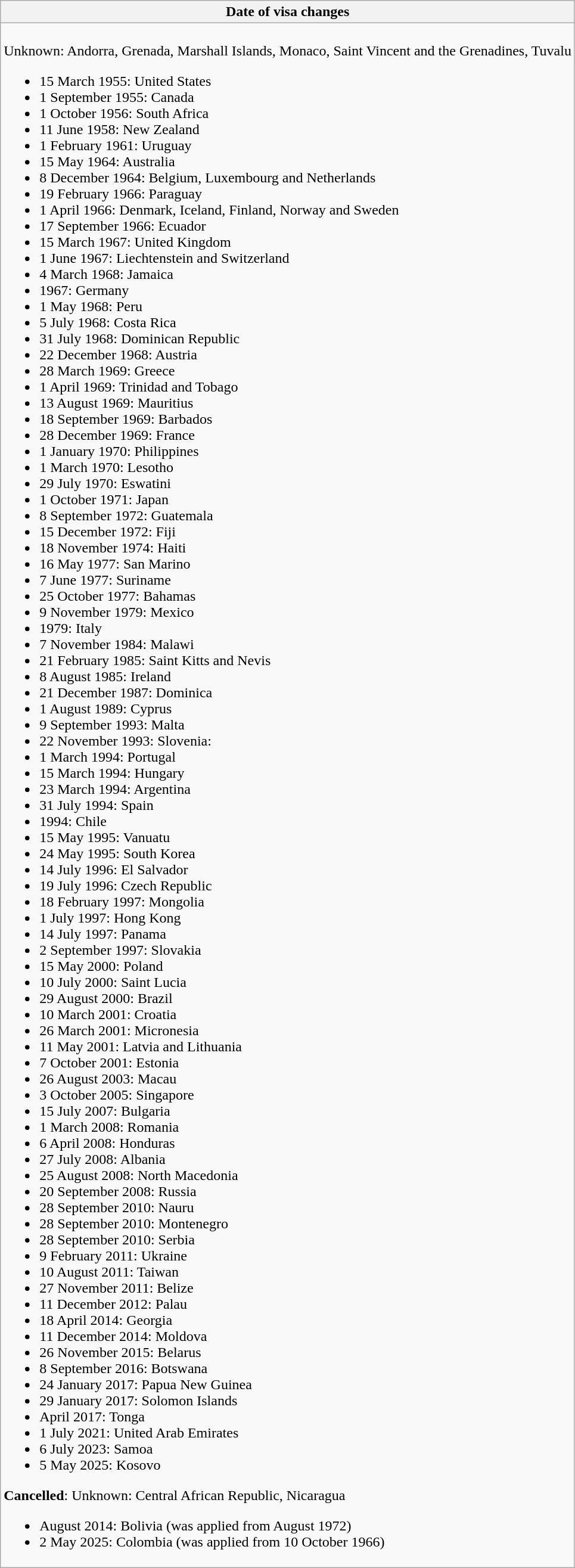<table class="wikitable collapsible collapsed">
<tr>
<th style="width:100%">Date of visa changes</th>
</tr>
<tr>
<td><br>
Unknown: Andorra, Grenada, Marshall Islands, Monaco, Saint Vincent and the Grenadines, Tuvalu<ul><li>15 March 1955: United States</li><li>1 September 1955: Canada</li><li>1 October 1956: South Africa</li><li>11 June 1958: New Zealand</li><li>1 February 1961: Uruguay</li><li>15 May 1964: Australia</li><li>8 December 1964: Belgium, Luxembourg and Netherlands</li><li>19 February 1966: Paraguay</li><li>1 April 1966: Denmark, Iceland, Finland, Norway and Sweden</li><li>17 September 1966: Ecuador</li><li>15 March 1967: United Kingdom</li><li>1 June 1967: Liechtenstein and Switzerland</li><li>4 March 1968: Jamaica</li><li>1967: Germany</li><li>1 May 1968: Peru</li><li>5 July 1968: Costa Rica</li><li>31 July 1968: Dominican Republic</li><li>22 December 1968: Austria</li><li>28 March 1969: Greece</li><li>1 April 1969: Trinidad and Tobago</li><li>13 August 1969: Mauritius</li><li>18 September 1969: Barbados</li><li>28 December 1969: France</li><li>1 January 1970: Philippines</li><li>1 March 1970: Lesotho</li><li>29 July 1970: Eswatini</li><li>1 October 1971: Japan</li><li>8 September 1972: Guatemala</li><li>15 December 1972: Fiji</li><li>18 November 1974: Haiti</li><li>16 May 1977: San Marino</li><li>7 June 1977: Suriname</li><li>25 October 1977: Bahamas</li><li>9 November 1979: Mexico</li><li>1979: Italy</li><li>7 November 1984: Malawi</li><li>21 February 1985: Saint Kitts and Nevis</li><li>8 August 1985: Ireland</li><li>21 December 1987: Dominica</li><li>1 August 1989: Cyprus</li><li>9 September 1993: Malta</li><li>22 November 1993: Slovenia:</li><li>1 March 1994: Portugal</li><li>15 March 1994: Hungary</li><li>23 March 1994: Argentina</li><li>31 July 1994: Spain</li><li>1994: Chile</li><li>15 May 1995: Vanuatu</li><li>24 May 1995: South Korea</li><li>14 July 1996: El Salvador</li><li>19 July 1996: Czech Republic</li><li>18 February 1997: Mongolia</li><li>1 July 1997: Hong Kong</li><li>14 July 1997: Panama</li><li>2 September 1997: Slovakia</li><li>15 May 2000: Poland</li><li>10 July 2000: Saint Lucia</li><li>29 August 2000: Brazil</li><li>10 March 2001: Croatia</li><li>26 March 2001: Micronesia</li><li>11 May 2001: Latvia and Lithuania</li><li>7 October 2001: Estonia</li><li>26 August 2003: Macau</li><li>3 October 2005: Singapore</li><li>15 July 2007: Bulgaria</li><li>1 March 2008: Romania</li><li>6 April 2008: Honduras</li><li>27 July 2008: Albania</li><li>25 August 2008: North Macedonia</li><li>20 September 2008: Russia</li><li>28 September 2010: Nauru</li><li>28 September 2010: Montenegro</li><li>28 September 2010: Serbia</li><li>9 February 2011: Ukraine</li><li>10 August 2011: Taiwan</li><li>27 November 2011: Belize</li><li>11 December 2012: Palau</li><li>18 April 2014: Georgia</li><li>11 December 2014: Moldova</li><li>26 November 2015: Belarus</li><li>8 September 2016: Botswana</li><li>24 January 2017: Papua New Guinea</li><li>29 January 2017: Solomon Islands</li><li>April 2017: Tonga</li><li>1 July 2021: United Arab Emirates</li><li>6 July 2023: Samoa</li><li>5 May 2025: Kosovo</li></ul><strong>Cancelled</strong>:
Unknown: Central African Republic, Nicaragua<ul><li>August 2014: Bolivia (was applied from August 1972)</li><li>2 May 2025: Colombia (was applied from 10 October 1966)</li></ul></td>
</tr>
</table>
